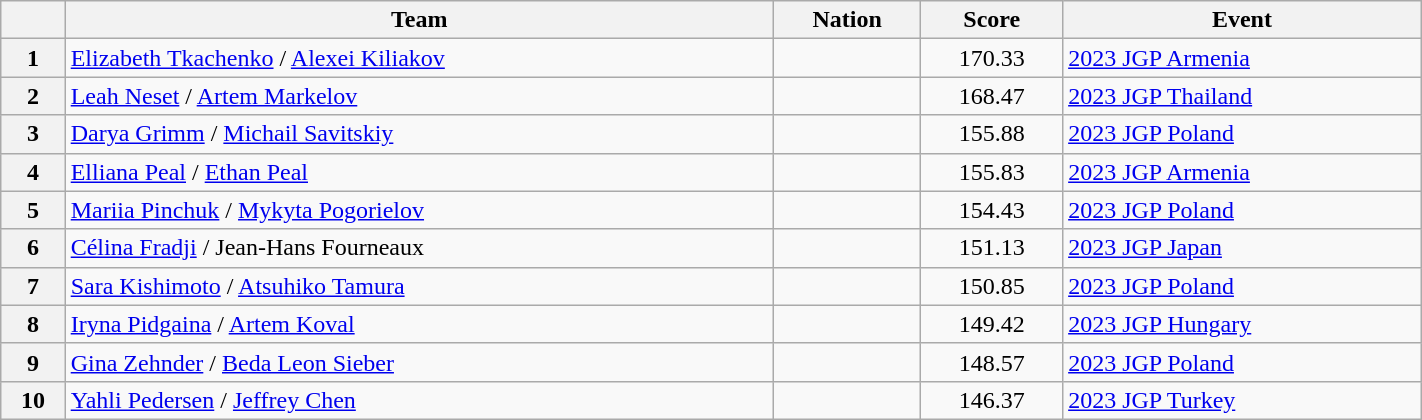<table class="wikitable sortable" style="text-align:left; width:75%">
<tr>
<th scope="col"></th>
<th scope="col">Team</th>
<th scope="col">Nation</th>
<th scope="col">Score</th>
<th scope="col">Event</th>
</tr>
<tr>
<th scope="row">1</th>
<td><a href='#'>Elizabeth Tkachenko</a> / <a href='#'>Alexei Kiliakov</a></td>
<td></td>
<td style="text-align:center;">170.33</td>
<td><a href='#'>2023 JGP Armenia</a></td>
</tr>
<tr>
<th scope="row">2</th>
<td><a href='#'>Leah Neset</a> / <a href='#'>Artem Markelov</a></td>
<td></td>
<td style="text-align:center;">168.47</td>
<td><a href='#'>2023 JGP Thailand</a></td>
</tr>
<tr>
<th scope="row">3</th>
<td><a href='#'>Darya Grimm</a> / <a href='#'>Michail Savitskiy</a></td>
<td></td>
<td style="text-align:center;">155.88</td>
<td><a href='#'>2023 JGP Poland</a></td>
</tr>
<tr>
<th scope="row">4</th>
<td><a href='#'>Elliana Peal</a> / <a href='#'>Ethan Peal</a></td>
<td></td>
<td style="text-align:center;">155.83</td>
<td><a href='#'>2023 JGP Armenia</a></td>
</tr>
<tr>
<th scope="row">5</th>
<td><a href='#'>Mariia Pinchuk</a> / <a href='#'>Mykyta Pogorielov</a></td>
<td></td>
<td style="text-align:center;">154.43</td>
<td><a href='#'>2023 JGP Poland</a></td>
</tr>
<tr>
<th scope="row">6</th>
<td><a href='#'>Célina Fradji</a> / Jean-Hans Fourneaux</td>
<td></td>
<td style="text-align:center;">151.13</td>
<td><a href='#'>2023 JGP Japan</a></td>
</tr>
<tr>
<th scope="row">7</th>
<td><a href='#'>Sara Kishimoto</a> / <a href='#'>Atsuhiko Tamura</a></td>
<td></td>
<td style="text-align:center;">150.85</td>
<td><a href='#'>2023 JGP Poland</a></td>
</tr>
<tr>
<th scope="row">8</th>
<td><a href='#'>Iryna Pidgaina</a> / <a href='#'>Artem Koval</a></td>
<td></td>
<td style="text-align:center;">149.42</td>
<td><a href='#'>2023 JGP Hungary</a></td>
</tr>
<tr>
<th scope="row">9</th>
<td><a href='#'>Gina Zehnder</a> / <a href='#'>Beda Leon Sieber</a></td>
<td></td>
<td style="text-align:center;">148.57</td>
<td><a href='#'>2023 JGP Poland</a></td>
</tr>
<tr>
<th scope="row">10</th>
<td><a href='#'>Yahli Pedersen</a> / <a href='#'>Jeffrey Chen</a></td>
<td></td>
<td style="text-align:center;">146.37</td>
<td><a href='#'>2023 JGP Turkey</a></td>
</tr>
</table>
